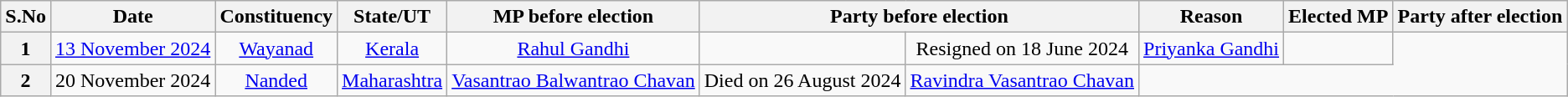<table class="wikitable sortable" style="text-align:center;">
<tr>
<th>S.No</th>
<th>Date</th>
<th>Constituency</th>
<th>State/UT</th>
<th>MP before election</th>
<th colspan=2>Party before election</th>
<th>Reason</th>
<th>Elected MP</th>
<th colspan=2>Party after election</th>
</tr>
<tr>
<th>1</th>
<td><a href='#'>13 November 2024</a></td>
<td><a href='#'>Wayanad</a></td>
<td><a href='#'>Kerala</a></td>
<td><a href='#'>Rahul Gandhi</a></td>
<td></td>
<td>Resigned on 18 June 2024</td>
<td><a href='#'>Priyanka Gandhi</a></td>
<td></td>
</tr>
<tr>
<th>2</th>
<td>20 November 2024</td>
<td><a href='#'>Nanded</a></td>
<td><a href='#'>Maharashtra</a></td>
<td><a href='#'>Vasantrao Balwantrao Chavan</a></td>
<td>Died on 26 August 2024</td>
<td><a href='#'>Ravindra Vasantrao Chavan</a></td>
</tr>
</table>
